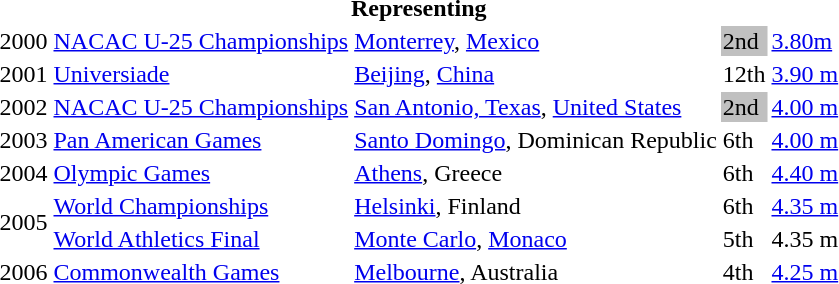<table>
<tr>
<th colspan="6">Representing </th>
</tr>
<tr>
<td>2000</td>
<td><a href='#'>NACAC U-25 Championships</a></td>
<td><a href='#'>Monterrey</a>, <a href='#'>Mexico</a></td>
<td bgcolor=silver>2nd</td>
<td><a href='#'>3.80m</a></td>
</tr>
<tr>
<td>2001</td>
<td><a href='#'>Universiade</a></td>
<td><a href='#'>Beijing</a>, <a href='#'>China</a></td>
<td>12th</td>
<td><a href='#'>3.90 m</a></td>
</tr>
<tr>
<td>2002</td>
<td><a href='#'>NACAC U-25 Championships</a></td>
<td><a href='#'>San Antonio, Texas</a>, <a href='#'>United States</a></td>
<td bgcolor=silver>2nd</td>
<td><a href='#'>4.00 m</a></td>
</tr>
<tr>
<td>2003</td>
<td><a href='#'>Pan American Games</a></td>
<td><a href='#'>Santo Domingo</a>, Dominican Republic</td>
<td>6th</td>
<td><a href='#'>4.00 m</a></td>
</tr>
<tr>
<td>2004</td>
<td><a href='#'>Olympic Games</a></td>
<td><a href='#'>Athens</a>, Greece</td>
<td>6th</td>
<td><a href='#'>4.40 m</a></td>
</tr>
<tr>
<td rowspan=2>2005</td>
<td><a href='#'>World Championships</a></td>
<td><a href='#'>Helsinki</a>, Finland</td>
<td>6th</td>
<td><a href='#'>4.35 m</a></td>
</tr>
<tr>
<td><a href='#'>World Athletics Final</a></td>
<td><a href='#'>Monte Carlo</a>, <a href='#'>Monaco</a></td>
<td>5th</td>
<td>4.35 m</td>
</tr>
<tr>
<td>2006</td>
<td><a href='#'>Commonwealth Games</a></td>
<td><a href='#'>Melbourne</a>, Australia</td>
<td>4th</td>
<td><a href='#'>4.25 m</a></td>
</tr>
</table>
